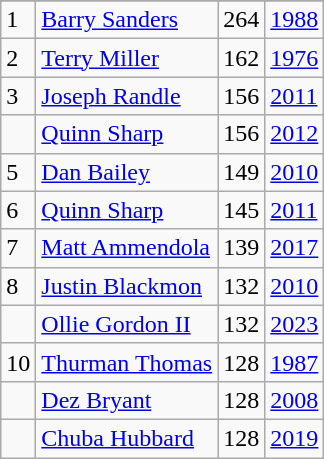<table class="wikitable">
<tr>
</tr>
<tr>
<td>1</td>
<td><a href='#'>Barry Sanders</a></td>
<td><abbr>264</abbr></td>
<td><a href='#'>1988</a></td>
</tr>
<tr>
<td>2</td>
<td><a href='#'>Terry Miller</a></td>
<td><abbr>162</abbr></td>
<td><a href='#'>1976</a></td>
</tr>
<tr>
<td>3</td>
<td><a href='#'>Joseph Randle</a></td>
<td><abbr>156</abbr></td>
<td><a href='#'>2011</a></td>
</tr>
<tr>
<td></td>
<td><a href='#'>Quinn Sharp</a></td>
<td><abbr>156</abbr></td>
<td><a href='#'>2012</a></td>
</tr>
<tr>
<td>5</td>
<td><a href='#'>Dan Bailey</a></td>
<td><abbr>149</abbr></td>
<td><a href='#'>2010</a></td>
</tr>
<tr>
<td>6</td>
<td><a href='#'>Quinn Sharp</a></td>
<td><abbr>145</abbr></td>
<td><a href='#'>2011</a></td>
</tr>
<tr>
<td>7</td>
<td><a href='#'>Matt Ammendola</a></td>
<td><abbr>139</abbr></td>
<td><a href='#'>2017</a></td>
</tr>
<tr>
<td>8</td>
<td><a href='#'>Justin Blackmon</a></td>
<td><abbr>132</abbr></td>
<td><a href='#'>2010</a></td>
</tr>
<tr>
<td></td>
<td><a href='#'>Ollie Gordon II</a></td>
<td><abbr>132</abbr></td>
<td><a href='#'>2023</a></td>
</tr>
<tr>
<td>10</td>
<td><a href='#'>Thurman Thomas</a></td>
<td><abbr>128</abbr></td>
<td><a href='#'>1987</a></td>
</tr>
<tr>
<td></td>
<td><a href='#'>Dez Bryant</a></td>
<td><abbr>128</abbr></td>
<td><a href='#'>2008</a></td>
</tr>
<tr>
<td></td>
<td><a href='#'>Chuba Hubbard</a></td>
<td><abbr>128</abbr></td>
<td><a href='#'>2019</a></td>
</tr>
</table>
